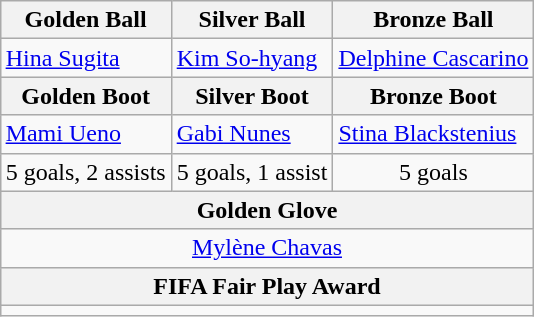<table class="wikitable" style="margin:auto">
<tr>
<th>Golden Ball</th>
<th>Silver Ball</th>
<th>Bronze Ball</th>
</tr>
<tr>
<td> <a href='#'>Hina Sugita</a></td>
<td> <a href='#'>Kim So-hyang</a></td>
<td> <a href='#'>Delphine Cascarino</a></td>
</tr>
<tr>
<th>Golden Boot</th>
<th>Silver Boot</th>
<th>Bronze Boot</th>
</tr>
<tr>
<td> <a href='#'>Mami Ueno</a></td>
<td> <a href='#'>Gabi Nunes</a></td>
<td> <a href='#'>Stina Blackstenius</a></td>
</tr>
<tr style="text-align:center;">
<td>5 goals, 2 assists</td>
<td>5 goals, 1 assist</td>
<td>5 goals</td>
</tr>
<tr>
<th colspan="3">Golden Glove</th>
</tr>
<tr>
<td colspan="3" style="text-align:center;"> <a href='#'>Mylène Chavas</a></td>
</tr>
<tr>
<th colspan="3">FIFA Fair Play Award</th>
</tr>
<tr>
<td colspan="3" style="text-align:center;"></td>
</tr>
</table>
